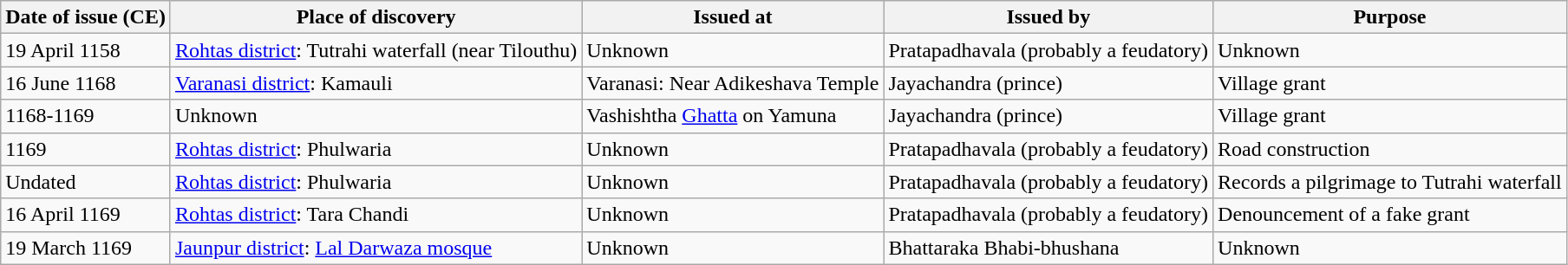<table class="wikitable sortable">
<tr>
<th>Date of issue (CE)</th>
<th>Place of discovery</th>
<th>Issued at</th>
<th>Issued by</th>
<th>Purpose</th>
</tr>
<tr>
<td>19 April 1158</td>
<td><a href='#'>Rohtas district</a>: Tutrahi waterfall (near Tilouthu)</td>
<td>Unknown</td>
<td>Pratapadhavala (probably a feudatory)</td>
<td>Unknown</td>
</tr>
<tr>
<td>16 June 1168</td>
<td><a href='#'>Varanasi district</a>: Kamauli</td>
<td>Varanasi: Near Adikeshava Temple</td>
<td>Jayachandra (prince)</td>
<td>Village grant</td>
</tr>
<tr>
<td>1168-1169</td>
<td>Unknown</td>
<td>Vashishtha <a href='#'>Ghatta</a> on Yamuna</td>
<td>Jayachandra (prince)</td>
<td>Village grant</td>
</tr>
<tr>
<td>1169</td>
<td><a href='#'>Rohtas district</a>: Phulwaria</td>
<td>Unknown</td>
<td>Pratapadhavala (probably a feudatory)</td>
<td>Road construction</td>
</tr>
<tr>
<td>Undated</td>
<td><a href='#'>Rohtas district</a>: Phulwaria</td>
<td>Unknown</td>
<td>Pratapadhavala (probably a feudatory)</td>
<td>Records a pilgrimage to Tutrahi waterfall</td>
</tr>
<tr>
<td>16 April 1169</td>
<td><a href='#'>Rohtas district</a>: Tara Chandi</td>
<td>Unknown</td>
<td>Pratapadhavala (probably a feudatory)</td>
<td>Denouncement of a fake grant</td>
</tr>
<tr>
<td>19 March 1169</td>
<td><a href='#'>Jaunpur district</a>: <a href='#'>Lal Darwaza mosque</a></td>
<td>Unknown</td>
<td>Bhattaraka Bhabi-bhushana</td>
<td>Unknown</td>
</tr>
</table>
